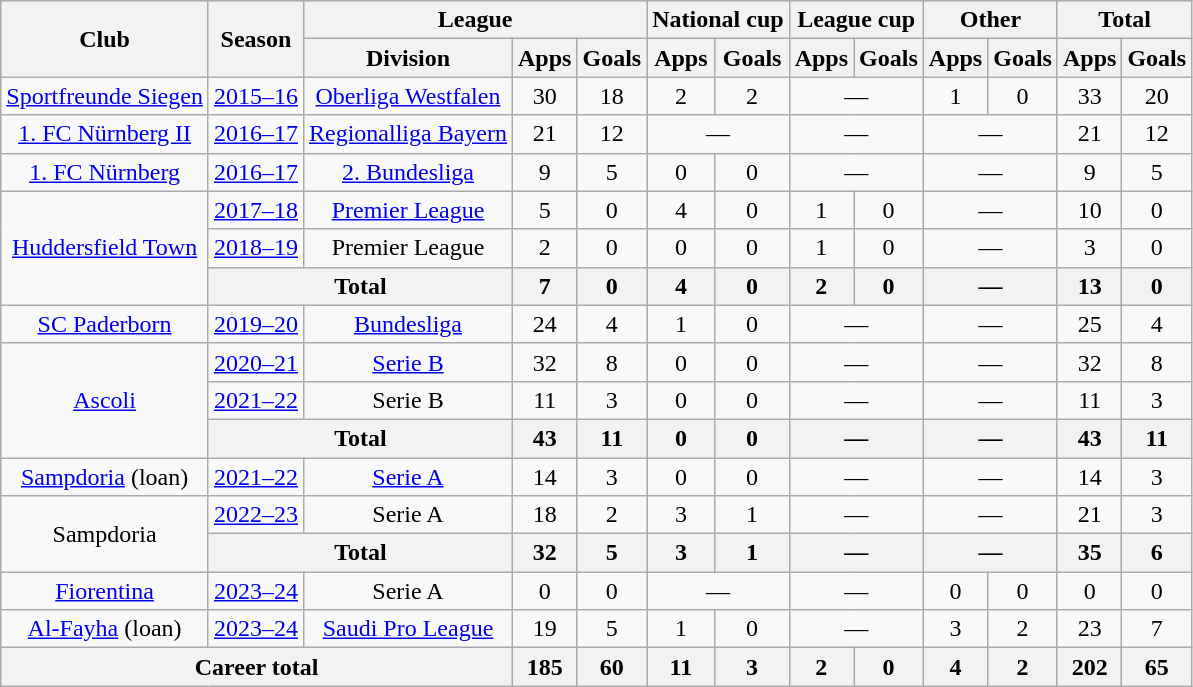<table class="wikitable" style="text-align: center">
<tr>
<th rowspan=2>Club</th>
<th rowspan=2>Season</th>
<th colspan=3>League</th>
<th colspan=2>National cup</th>
<th colspan=2>League cup</th>
<th colspan=2>Other</th>
<th colspan=2>Total</th>
</tr>
<tr>
<th>Division</th>
<th>Apps</th>
<th>Goals</th>
<th>Apps</th>
<th>Goals</th>
<th>Apps</th>
<th>Goals</th>
<th>Apps</th>
<th>Goals</th>
<th>Apps</th>
<th>Goals</th>
</tr>
<tr>
<td><a href='#'>Sportfreunde Siegen</a></td>
<td><a href='#'>2015–16</a></td>
<td><a href='#'>Oberliga Westfalen</a></td>
<td>30</td>
<td>18</td>
<td>2</td>
<td>2</td>
<td colspan="2">—</td>
<td>1</td>
<td>0</td>
<td>33</td>
<td>20</td>
</tr>
<tr>
<td><a href='#'>1. FC Nürnberg II</a></td>
<td><a href='#'>2016–17</a></td>
<td><a href='#'>Regionalliga Bayern</a></td>
<td>21</td>
<td>12</td>
<td colspan="2">—</td>
<td colspan="2">—</td>
<td colspan="2">—</td>
<td>21</td>
<td>12</td>
</tr>
<tr>
<td><a href='#'>1. FC Nürnberg</a></td>
<td><a href='#'>2016–17</a></td>
<td><a href='#'>2. Bundesliga</a></td>
<td>9</td>
<td>5</td>
<td>0</td>
<td>0</td>
<td colspan="2">—</td>
<td colspan="2">—</td>
<td>9</td>
<td>5</td>
</tr>
<tr>
<td rowspan="3"><a href='#'>Huddersfield Town</a></td>
<td><a href='#'>2017–18</a></td>
<td><a href='#'>Premier League</a></td>
<td>5</td>
<td>0</td>
<td>4</td>
<td>0</td>
<td>1</td>
<td>0</td>
<td colspan="2">—</td>
<td>10</td>
<td>0</td>
</tr>
<tr>
<td><a href='#'>2018–19</a></td>
<td>Premier League</td>
<td>2</td>
<td>0</td>
<td>0</td>
<td>0</td>
<td>1</td>
<td>0</td>
<td colspan="2">—</td>
<td>3</td>
<td>0</td>
</tr>
<tr>
<th colspan="2">Total</th>
<th>7</th>
<th>0</th>
<th>4</th>
<th>0</th>
<th>2</th>
<th>0</th>
<th colspan="2">—</th>
<th>13</th>
<th>0</th>
</tr>
<tr>
<td><a href='#'>SC Paderborn</a></td>
<td><a href='#'>2019–20</a></td>
<td><a href='#'>Bundesliga</a></td>
<td>24</td>
<td>4</td>
<td>1</td>
<td>0</td>
<td colspan="2">—</td>
<td colspan="2">—</td>
<td>25</td>
<td>4</td>
</tr>
<tr>
<td rowspan="3"><a href='#'>Ascoli</a></td>
<td><a href='#'>2020–21</a></td>
<td><a href='#'>Serie B</a></td>
<td>32</td>
<td>8</td>
<td>0</td>
<td>0</td>
<td colspan="2">—</td>
<td colspan="2">—</td>
<td>32</td>
<td>8</td>
</tr>
<tr>
<td><a href='#'>2021–22</a></td>
<td>Serie B</td>
<td>11</td>
<td>3</td>
<td>0</td>
<td>0</td>
<td colspan="2">—</td>
<td colspan="2">—</td>
<td>11</td>
<td>3</td>
</tr>
<tr>
<th colspan="2">Total</th>
<th>43</th>
<th>11</th>
<th>0</th>
<th>0</th>
<th colspan="2">—</th>
<th colspan="2">—</th>
<th>43</th>
<th>11</th>
</tr>
<tr>
<td><a href='#'>Sampdoria</a> (loan)</td>
<td><a href='#'>2021–22</a></td>
<td><a href='#'>Serie A</a></td>
<td>14</td>
<td>3</td>
<td>0</td>
<td>0</td>
<td colspan="2">—</td>
<td colspan="2">—</td>
<td>14</td>
<td>3</td>
</tr>
<tr>
<td rowspan="2">Sampdoria</td>
<td><a href='#'>2022–23</a></td>
<td>Serie A</td>
<td>18</td>
<td>2</td>
<td>3</td>
<td>1</td>
<td colspan="2">—</td>
<td colspan="2">—</td>
<td>21</td>
<td>3</td>
</tr>
<tr>
<th colspan="2">Total</th>
<th>32</th>
<th>5</th>
<th>3</th>
<th>1</th>
<th colspan="2">—</th>
<th colspan="2">—</th>
<th>35</th>
<th>6</th>
</tr>
<tr>
<td><a href='#'>Fiorentina</a></td>
<td><a href='#'>2023–24</a></td>
<td>Serie A</td>
<td>0</td>
<td>0</td>
<td colspan="2">—</td>
<td colspan="2">—</td>
<td>0</td>
<td>0</td>
<td>0</td>
<td>0</td>
</tr>
<tr>
<td><a href='#'>Al-Fayha</a> (loan)</td>
<td><a href='#'>2023–24</a></td>
<td><a href='#'>Saudi Pro League</a></td>
<td>19</td>
<td>5</td>
<td>1</td>
<td>0</td>
<td colspan="2">—</td>
<td>3</td>
<td>2</td>
<td>23</td>
<td>7</td>
</tr>
<tr>
<th colspan="3">Career total</th>
<th>185</th>
<th>60</th>
<th>11</th>
<th>3</th>
<th>2</th>
<th>0</th>
<th>4</th>
<th>2</th>
<th>202</th>
<th>65</th>
</tr>
</table>
